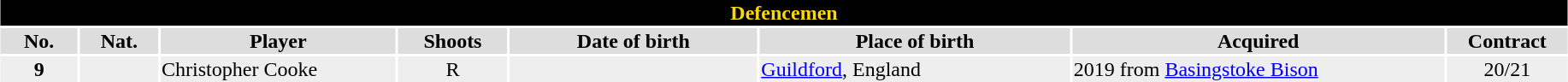<table class="toccolours"  style="width:97%; clear:both; margin:1.5em auto; text-align:center;">
<tr>
<th colspan="11" style="background:black; color:gold;">Defencemen</th>
</tr>
<tr style="background:#ddd;">
<th width=5%>No.</th>
<th width=5%>Nat.</th>
<th !width=22%>Player</th>
<th width=7%>Shoots</th>
<th width=16%>Date of birth</th>
<th width=20%>Place of birth</th>
<th width=24%>Acquired</th>
<td><strong>Contract</strong></td>
</tr>
<tr style="background:#eee;">
<td><strong>9</strong></td>
<td></td>
<td align="left">Christopher Cooke</td>
<td>R</td>
<td align="left"></td>
<td align="left"><a href='#'>Guildford</a>, England</td>
<td align="left">2019 from <a href='#'>Basingstoke Bison</a></td>
<td>20/21</td>
</tr>
<tr>
</tr>
</table>
